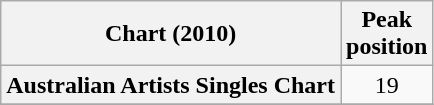<table class="wikitable sortable plainrowheaders" style="text-align:center;">
<tr>
<th scope="col">Chart (2010)</th>
<th scope="col">Peak<br>position</th>
</tr>
<tr>
<th scope="row">Australian Artists Singles Chart</th>
<td>19</td>
</tr>
<tr>
</tr>
</table>
